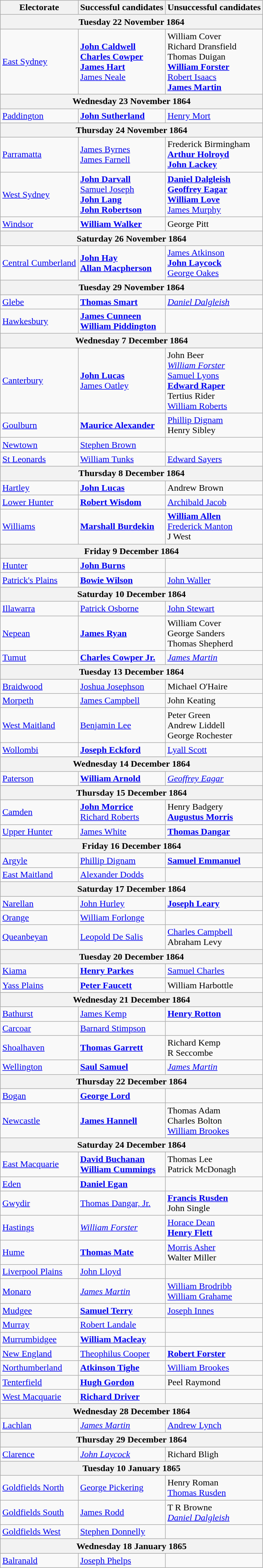<table class="wikitable">
<tr>
<th>Electorate</th>
<th>Successful candidates</th>
<th>Unsuccessful candidates</th>
</tr>
<tr bgcolor="#cccccc">
<th colspan=3>Tuesday 22 November 1864</th>
</tr>
<tr>
<td><a href='#'>East Sydney</a></td>
<td><strong><a href='#'>John Caldwell</a></strong> <br> <strong><a href='#'>Charles Cowper</a></strong> <br> <strong><a href='#'>James Hart</a></strong> <br> <a href='#'>James Neale</a></td>
<td>William Cover <br> Richard Dransfield <br> Thomas Duigan <br> <strong><a href='#'>William Forster</a></strong> <br> <a href='#'>Robert Isaacs</a> <br> <strong><a href='#'>James Martin</a></strong></td>
</tr>
<tr bgcolor="#cccccc">
<th colspan=3>Wednesday 23 November 1864</th>
</tr>
<tr>
<td><a href='#'>Paddington</a></td>
<td><strong><a href='#'>John Sutherland</a></strong></td>
<td><a href='#'>Henry Mort</a></td>
</tr>
<tr bgcolor="#cccccc">
<th colspan=3>Thursday 24 November 1864</th>
</tr>
<tr>
<td><a href='#'>Parramatta</a></td>
<td><a href='#'>James Byrnes</a> <br> <a href='#'>James Farnell</a></td>
<td>Frederick Birmingham <br> <strong><a href='#'>Arthur Holroyd</a></strong> <br> <strong><a href='#'>John Lackey</a></strong></td>
</tr>
<tr>
<td><a href='#'>West Sydney</a></td>
<td><strong><a href='#'>John Darvall</a></strong> <br> <a href='#'>Samuel Joseph</a> <br> <strong><a href='#'>John Lang</a></strong> <br> <strong><a href='#'>John Robertson</a></strong></td>
<td><strong><a href='#'>Daniel Dalgleish</a></strong> <br> <strong><a href='#'>Geoffrey Eagar</a></strong> <br> <strong><a href='#'>William Love</a></strong> <br> <a href='#'>James Murphy</a></td>
</tr>
<tr>
<td><a href='#'>Windsor</a></td>
<td><strong><a href='#'>William Walker</a></strong></td>
<td>George Pitt</td>
</tr>
<tr bgcolor="#cccccc">
<th colspan=3>Saturday 26 November 1864</th>
</tr>
<tr>
<td><a href='#'>Central Cumberland</a></td>
<td><strong><a href='#'>John Hay</a></strong> <br> <strong><a href='#'>Allan Macpherson</a></strong></td>
<td><a href='#'>James Atkinson</a> <br> <strong><a href='#'>John Laycock</a></strong> <br> <a href='#'>George Oakes</a></td>
</tr>
<tr bgcolor="#cccccc">
<th colspan=3>Tuesday 29 November 1864</th>
</tr>
<tr>
<td><a href='#'>Glebe</a></td>
<td><strong><a href='#'>Thomas Smart</a></strong></td>
<td><em><a href='#'>Daniel Dalgleish</a></em></td>
</tr>
<tr>
<td><a href='#'>Hawkesbury</a></td>
<td><strong><a href='#'>James Cunneen</a></strong> <br> <strong><a href='#'>William Piddington</a></strong></td>
<td></td>
</tr>
<tr bgcolor="#cccccc">
<th colspan=3>Wednesday 7 December 1864</th>
</tr>
<tr>
<td><a href='#'>Canterbury</a></td>
<td><strong><a href='#'>John Lucas</a></strong> <br> <a href='#'>James Oatley</a></td>
<td>John Beer <br> <em><a href='#'>William Forster</a></em> <br> <a href='#'>Samuel Lyons</a> <br> <strong><a href='#'>Edward Raper</a></strong> <br> Tertius Rider <br> <a href='#'>William Roberts</a></td>
</tr>
<tr>
<td><a href='#'>Goulburn</a></td>
<td><strong><a href='#'>Maurice Alexander</a></strong></td>
<td><a href='#'>Phillip Dignam</a> <br> Henry Sibley</td>
</tr>
<tr>
<td><a href='#'>Newtown</a></td>
<td><a href='#'>Stephen Brown</a></td>
<td></td>
</tr>
<tr>
<td><a href='#'>St Leonards</a></td>
<td><a href='#'>William Tunks</a></td>
<td><a href='#'>Edward Sayers</a></td>
</tr>
<tr bgcolor="#cccccc">
<th colspan=3>Thursday 8 December 1864</th>
</tr>
<tr>
<td><a href='#'>Hartley</a></td>
<td><strong><a href='#'>John Lucas</a></strong></td>
<td>Andrew Brown</td>
</tr>
<tr>
<td><a href='#'>Lower Hunter</a></td>
<td><strong><a href='#'>Robert Wisdom</a></strong></td>
<td><a href='#'>Archibald Jacob</a></td>
</tr>
<tr>
<td><a href='#'>Williams</a></td>
<td><strong><a href='#'>Marshall Burdekin</a></strong></td>
<td><strong><a href='#'>William Allen</a></strong> <br> <a href='#'>Frederick Manton</a> <br> J West</td>
</tr>
<tr bgcolor="#cccccc">
<th colspan=3>Friday 9 December 1864</th>
</tr>
<tr>
<td><a href='#'>Hunter</a></td>
<td><strong><a href='#'>John Burns</a></strong></td>
<td></td>
</tr>
<tr>
<td><a href='#'>Patrick's Plains</a></td>
<td><strong><a href='#'>Bowie Wilson</a></strong></td>
<td><a href='#'>John Waller</a></td>
</tr>
<tr bgcolor="#cccccc">
<th colspan=3>Saturday 10 December 1864</th>
</tr>
<tr>
<td><a href='#'>Illawarra</a></td>
<td><a href='#'>Patrick Osborne</a></td>
<td><a href='#'>John Stewart</a></td>
</tr>
<tr>
<td><a href='#'>Nepean</a></td>
<td><strong><a href='#'>James Ryan</a></strong></td>
<td>William Cover <br> George Sanders <br> Thomas Shepherd</td>
</tr>
<tr>
<td><a href='#'>Tumut</a></td>
<td><strong><a href='#'>Charles Cowper Jr.</a></strong></td>
<td><em><a href='#'>James Martin</a></em></td>
</tr>
<tr bgcolor="#cccccc">
<th colspan=3>Tuesday 13 December 1864</th>
</tr>
<tr>
<td><a href='#'>Braidwood</a></td>
<td><a href='#'>Joshua Josephson</a></td>
<td>Michael O'Haire</td>
</tr>
<tr>
<td><a href='#'>Morpeth</a></td>
<td><a href='#'>James Campbell</a></td>
<td>John Keating</td>
</tr>
<tr>
<td><a href='#'>West Maitland</a></td>
<td><a href='#'>Benjamin Lee</a></td>
<td>Peter Green <br> Andrew Liddell <br> George Rochester</td>
</tr>
<tr>
<td><a href='#'>Wollombi</a></td>
<td><strong><a href='#'>Joseph Eckford</a></strong></td>
<td><a href='#'>Lyall Scott</a></td>
</tr>
<tr bgcolor="#cccccc">
<th colspan=3>Wednesday 14 December 1864</th>
</tr>
<tr>
<td><a href='#'>Paterson</a></td>
<td><strong><a href='#'>William Arnold</a></strong></td>
<td><em><a href='#'>Geoffrey Eagar</a></em></td>
</tr>
<tr bgcolor="#cccccc">
<th colspan=3>Thursday 15 December 1864</th>
</tr>
<tr>
<td><a href='#'>Camden</a></td>
<td><strong><a href='#'>John Morrice</a></strong> <br> <a href='#'>Richard Roberts</a></td>
<td>Henry Badgery <br> <strong><a href='#'>Augustus Morris</a></strong></td>
</tr>
<tr>
<td><a href='#'>Upper Hunter</a></td>
<td><a href='#'>James White</a></td>
<td><strong><a href='#'>Thomas Dangar</a></strong></td>
</tr>
<tr bgcolor="#cccccc">
<th colspan=3>Friday 16 December 1864</th>
</tr>
<tr>
<td><a href='#'>Argyle</a></td>
<td><a href='#'>Phillip Dignam</a></td>
<td><strong><a href='#'>Samuel Emmanuel</a></strong></td>
</tr>
<tr>
<td><a href='#'>East Maitland</a></td>
<td><a href='#'>Alexander Dodds</a></td>
<td></td>
</tr>
<tr bgcolor="#cccccc">
<th colspan=3>Saturday 17 December 1864</th>
</tr>
<tr>
<td><a href='#'>Narellan</a></td>
<td><a href='#'>John Hurley</a></td>
<td><strong><a href='#'>Joseph Leary</a></strong></td>
</tr>
<tr>
<td><a href='#'>Orange</a></td>
<td><a href='#'>William Forlonge</a></td>
<td></td>
</tr>
<tr>
<td><a href='#'>Queanbeyan</a></td>
<td><a href='#'>Leopold De Salis</a></td>
<td><a href='#'>Charles Campbell</a> <br> Abraham Levy</td>
</tr>
<tr bgcolor="#cccccc">
<th colspan=3>Tuesday 20 December 1864</th>
</tr>
<tr>
<td><a href='#'>Kiama</a></td>
<td><strong><a href='#'>Henry Parkes</a></strong></td>
<td><a href='#'>Samuel Charles</a></td>
</tr>
<tr>
<td><a href='#'>Yass Plains</a></td>
<td><strong><a href='#'>Peter Faucett</a></strong></td>
<td>William Harbottle</td>
</tr>
<tr bgcolor="#cccccc">
<th colspan=3>Wednesday 21 December 1864</th>
</tr>
<tr>
<td><a href='#'>Bathurst</a></td>
<td><a href='#'>James Kemp</a></td>
<td><strong><a href='#'>Henry Rotton</a></strong></td>
</tr>
<tr>
<td><a href='#'>Carcoar</a></td>
<td><a href='#'>Barnard Stimpson</a></td>
<td></td>
</tr>
<tr>
<td><a href='#'>Shoalhaven</a></td>
<td><strong><a href='#'>Thomas Garrett</a></strong></td>
<td>Richard Kemp <br> R Seccombe</td>
</tr>
<tr>
<td><a href='#'>Wellington</a></td>
<td><strong><a href='#'>Saul Samuel</a></strong></td>
<td><em><a href='#'>James Martin</a></em></td>
</tr>
<tr bgcolor="#cccccc">
<th colspan=3>Thursday 22 December 1864</th>
</tr>
<tr>
<td><a href='#'>Bogan</a></td>
<td><strong><a href='#'>George Lord</a></strong></td>
<td></td>
</tr>
<tr>
<td><a href='#'>Newcastle</a></td>
<td><strong><a href='#'>James Hannell</a></strong></td>
<td>Thomas Adam <br> Charles Bolton <br> <a href='#'>William Brookes</a></td>
</tr>
<tr bgcolor="#cccccc">
<th colspan=3>Saturday 24 December 1864</th>
</tr>
<tr>
<td><a href='#'>East Macquarie</a></td>
<td><strong><a href='#'>David Buchanan</a></strong> <br> <strong><a href='#'>William Cummings</a></strong></td>
<td>Thomas Lee <br> Patrick McDonagh</td>
</tr>
<tr>
<td><a href='#'>Eden</a></td>
<td><strong><a href='#'>Daniel Egan</a></strong></td>
<td></td>
</tr>
<tr>
<td><a href='#'>Gwydir</a></td>
<td><a href='#'>Thomas Dangar, Jr.</a></td>
<td><strong><a href='#'>Francis Rusden</a></strong> <br> John Single</td>
</tr>
<tr>
<td><a href='#'>Hastings</a></td>
<td><em><a href='#'>William Forster</a></em></td>
<td><a href='#'>Horace Dean</a> <br> <strong><a href='#'>Henry Flett</a></strong></td>
</tr>
<tr>
<td><a href='#'>Hume</a></td>
<td><strong><a href='#'>Thomas Mate</a></strong></td>
<td><a href='#'>Morris Asher</a> <br> Walter Miller</td>
</tr>
<tr>
<td><a href='#'>Liverpool Plains</a></td>
<td><a href='#'>John Lloyd</a></td>
<td></td>
</tr>
<tr>
<td><a href='#'>Monaro</a></td>
<td><em><a href='#'>James Martin</a></em></td>
<td><a href='#'>William Brodribb</a> <br> <a href='#'>William Grahame</a></td>
</tr>
<tr>
<td><a href='#'>Mudgee</a></td>
<td><strong><a href='#'>Samuel Terry</a></strong></td>
<td><a href='#'>Joseph Innes</a></td>
</tr>
<tr>
<td><a href='#'>Murray</a></td>
<td><a href='#'>Robert Landale</a></td>
<td></td>
</tr>
<tr>
<td><a href='#'>Murrumbidgee</a></td>
<td><strong><a href='#'>William Macleay</a></strong></td>
<td></td>
</tr>
<tr>
<td><a href='#'>New England</a></td>
<td><a href='#'>Theophilus Cooper</a></td>
<td><strong><a href='#'>Robert Forster</a></strong></td>
</tr>
<tr>
<td><a href='#'>Northumberland</a></td>
<td><strong><a href='#'>Atkinson Tighe</a></strong></td>
<td><a href='#'>William Brookes</a></td>
</tr>
<tr>
<td><a href='#'>Tenterfield</a></td>
<td><strong><a href='#'>Hugh Gordon</a></strong></td>
<td>Peel Raymond</td>
</tr>
<tr>
<td><a href='#'>West Macquarie</a></td>
<td><strong><a href='#'>Richard Driver</a></strong></td>
<td></td>
</tr>
<tr bgcolor="#cccccc">
<th colspan=3>Wednesday 28 December 1864</th>
</tr>
<tr>
<td><a href='#'>Lachlan</a></td>
<td><em><a href='#'>James Martin</a></em></td>
<td><a href='#'>Andrew Lynch</a></td>
</tr>
<tr bgcolor="#cccccc">
<th colspan=3>Thursday 29 December 1864</th>
</tr>
<tr>
<td><a href='#'>Clarence</a></td>
<td><em><a href='#'>John Laycock</a></em></td>
<td>Richard Bligh</td>
</tr>
<tr bgcolor="#cccccc">
<th colspan=3>Tuesday 10 January 1865</th>
</tr>
<tr>
<td><a href='#'>Goldfields North</a></td>
<td><a href='#'>George Pickering</a></td>
<td>Henry Roman <br> <a href='#'>Thomas Rusden</a></td>
</tr>
<tr>
<td><a href='#'>Goldfields South</a></td>
<td><a href='#'>James Rodd</a></td>
<td>T R Browne <br> <em><a href='#'>Daniel Dalgleish</a></em></td>
</tr>
<tr>
<td><a href='#'>Goldfields West</a></td>
<td><a href='#'>Stephen Donnelly</a></td>
<td></td>
</tr>
<tr bgcolor="#cccccc">
<th colspan=3>Wednesday 18 January 1865</th>
</tr>
<tr>
<td><a href='#'>Balranald</a></td>
<td><a href='#'>Joseph Phelps</a></td>
<td></td>
</tr>
</table>
